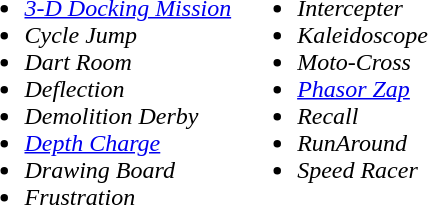<table>
<tr ---- valign="top">
<td><br><ul><li><em><a href='#'>3-D Docking Mission</a></em></li><li><em>Cycle Jump</em></li><li><em>Dart Room</em></li><li><em>Deflection</em></li><li><em>Demolition Derby</em></li><li><em><a href='#'>Depth Charge</a></em></li><li><em>Drawing Board</em></li><li><em>Frustration</em></li></ul></td>
<td><br><ul><li><em>Intercepter</em></li><li><em>Kaleidoscope</em></li><li><em>Moto-Cross</em></li><li><em><a href='#'>Phasor Zap</a></em></li><li><em>Recall</em></li><li><em>RunAround</em></li><li><em>Speed Racer</em></li></ul></td>
</tr>
</table>
